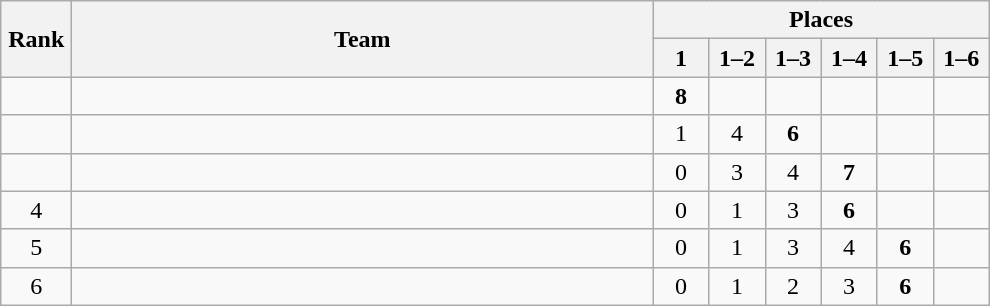<table class="wikitable" style="text-align:center">
<tr>
<th rowspan="2" width=40>Rank</th>
<th rowspan="2" width=380>Team</th>
<th colspan="6">Places</th>
</tr>
<tr>
<th width=30>1</th>
<th width=30>1–2</th>
<th width=30>1–3</th>
<th width=30>1–4</th>
<th width=30>1–5</th>
<th width=30>1–6</th>
</tr>
<tr>
<td></td>
<td align=left></td>
<td><strong>8</strong></td>
<td></td>
<td></td>
<td></td>
<td></td>
<td></td>
</tr>
<tr>
<td></td>
<td align=left></td>
<td>1</td>
<td>4</td>
<td><strong>6</strong></td>
<td></td>
<td></td>
<td></td>
</tr>
<tr>
<td></td>
<td align=left></td>
<td>0</td>
<td>3</td>
<td>4</td>
<td><strong>7</strong></td>
<td></td>
<td></td>
</tr>
<tr>
<td>4</td>
<td align=left></td>
<td>0</td>
<td>1</td>
<td>3</td>
<td><strong>6</strong></td>
<td></td>
<td></td>
</tr>
<tr>
<td>5</td>
<td align=left></td>
<td>0</td>
<td>1</td>
<td>3</td>
<td>4</td>
<td><strong>6</strong></td>
<td></td>
</tr>
<tr>
<td>6</td>
<td align=left></td>
<td>0</td>
<td>1</td>
<td>2</td>
<td>3</td>
<td><strong>6</strong></td>
<td></td>
</tr>
</table>
